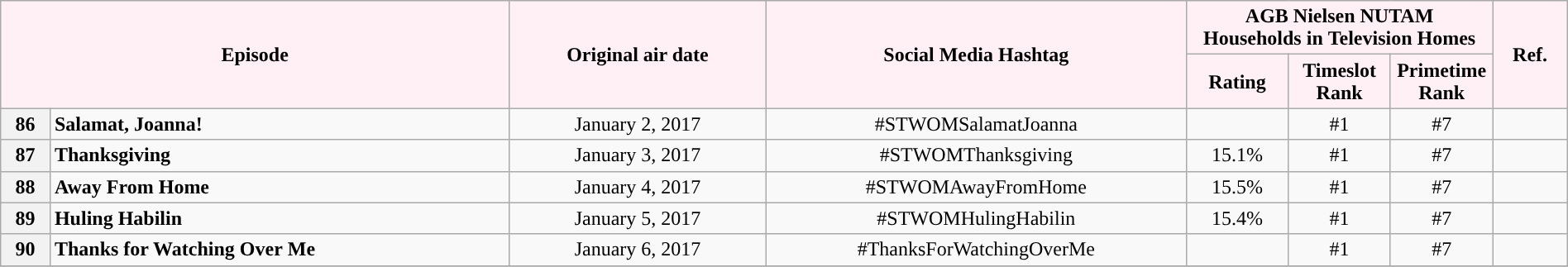<table class="wikitable" style="text-align:center; font-size:100%; line-height:18px;"  width="100%">
<tr>
<th colspan="2" rowspan="2" style="background-color:#FFF0F5; color:#000000;">Episode</th>
<th style="background:#FFF0F5; color:black" rowspan="2">Original air date</th>
<th style="background:#FFF0F5; color:black" rowspan="2">Social Media Hashtag</th>
<th style="background-color:#FFF0F5; color:#000000;" colspan="3">AGB Nielsen NUTAM Households in Television Homes</th>
<th rowspan="2" style="background:#FFF0F5; color:black">Ref.</th>
</tr>
<tr style="text-align: center style=">
<th style="background-color:#FFF0F5; width:75px; color:#000000;">Rating</th>
<th style="background-color:#FFF0F5; width:75px; color:#000000;">Timeslot Rank</th>
<th style="background-color:#FFF0F5; width:75px; color:#000000;">Primetime Rank</th>
</tr>
<tr>
<th>86</th>
<td style="text-align: left;"><strong>Salamat, Joanna!</strong></td>
<td>January 2, 2017</td>
<td>#STWOMSalamatJoanna</td>
<td></td>
<td>#1</td>
<td>#7</td>
<td></td>
</tr>
<tr>
<th>87</th>
<td style="text-align: left;"><strong>Thanksgiving</strong></td>
<td>January 3, 2017</td>
<td>#STWOMThanksgiving</td>
<td>15.1%</td>
<td>#1</td>
<td>#7</td>
<td></td>
</tr>
<tr>
<th>88</th>
<td style="text-align: left;"><strong>Away From Home</strong></td>
<td>January 4, 2017</td>
<td>#STWOMAwayFromHome</td>
<td>15.5%</td>
<td>#1</td>
<td>#7</td>
<td></td>
</tr>
<tr>
<th>89</th>
<td style="text-align: left;"><strong>Huling Habilin</strong></td>
<td>January 5, 2017</td>
<td>#STWOMHulingHabilin</td>
<td>15.4%</td>
<td>#1</td>
<td>#7</td>
<td></td>
</tr>
<tr>
<th>90</th>
<td style="text-align: left;"><strong>Thanks for Watching Over Me</strong></td>
<td>January 6, 2017</td>
<td>#ThanksForWatchingOverMe</td>
<td></td>
<td>#1</td>
<td>#7</td>
<td></td>
</tr>
<tr>
</tr>
</table>
